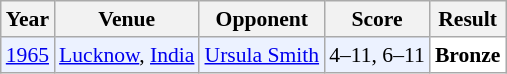<table class="sortable wikitable" style="font-size: 90%;">
<tr>
<th>Year</th>
<th>Venue</th>
<th>Opponent</th>
<th>Score</th>
<th>Result</th>
</tr>
<tr style="background:#ECF2FF">
<td align="center"><a href='#'>1965</a></td>
<td align="left"><a href='#'>Lucknow</a>, <a href='#'>India</a></td>
<td align="left"> <a href='#'>Ursula Smith</a></td>
<td align="left">4–11, 6–11</td>
<td style="text-align:left; background:white"> <strong>Bronze</strong></td>
</tr>
</table>
